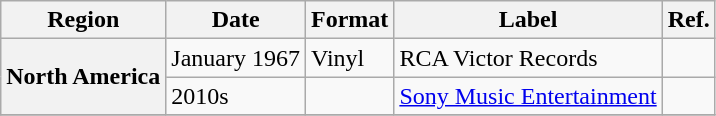<table class="wikitable plainrowheaders">
<tr>
<th scope="col">Region</th>
<th scope="col">Date</th>
<th scope="col">Format</th>
<th scope="col">Label</th>
<th scope="col">Ref.</th>
</tr>
<tr>
<th scope="row" rowspan="2">North America</th>
<td>January 1967</td>
<td>Vinyl</td>
<td>RCA Victor Records</td>
<td></td>
</tr>
<tr>
<td>2010s</td>
<td></td>
<td><a href='#'>Sony Music Entertainment</a></td>
<td></td>
</tr>
<tr>
</tr>
</table>
